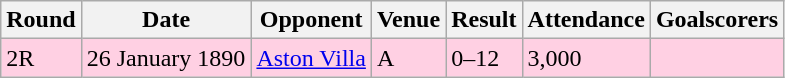<table class="wikitable">
<tr>
<th>Round</th>
<th>Date</th>
<th>Opponent</th>
<th>Venue</th>
<th>Result</th>
<th>Attendance</th>
<th>Goalscorers</th>
</tr>
<tr style="background-color: #ffd0e3;">
<td>2R</td>
<td>26 January 1890</td>
<td><a href='#'>Aston Villa</a></td>
<td>A</td>
<td>0–12</td>
<td>3,000</td>
<td></td>
</tr>
</table>
